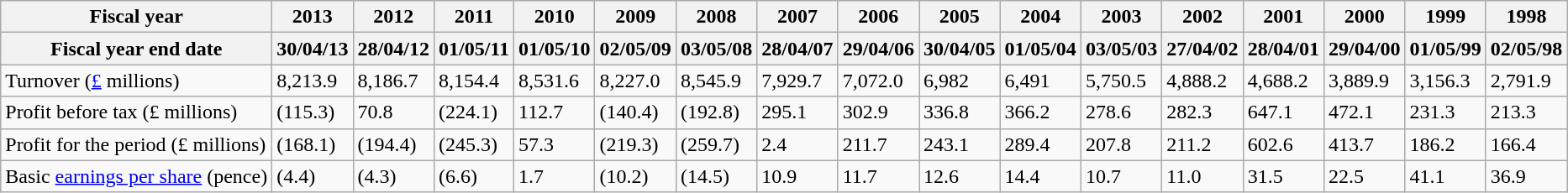<table class="wikitable" style="border-collapse:collapse">
<tr>
<th>Fiscal year</th>
<th>2013</th>
<th>2012</th>
<th>2011</th>
<th>2010</th>
<th>2009</th>
<th>2008</th>
<th>2007</th>
<th>2006</th>
<th>2005</th>
<th>2004</th>
<th>2003</th>
<th>2002</th>
<th>2001</th>
<th>2000</th>
<th>1999</th>
<th>1998</th>
</tr>
<tr>
<th>Fiscal year end date</th>
<th>30/04/13</th>
<th>28/04/12</th>
<th>01/05/11</th>
<th>01/05/10</th>
<th>02/05/09</th>
<th>03/05/08</th>
<th>28/04/07</th>
<th>29/04/06</th>
<th>30/04/05</th>
<th>01/05/04</th>
<th>03/05/03</th>
<th>27/04/02</th>
<th>28/04/01</th>
<th>29/04/00</th>
<th>01/05/99</th>
<th>02/05/98</th>
</tr>
<tr>
<td>Turnover (<a href='#'>£</a> millions)</td>
<td>8,213.9</td>
<td>8,186.7</td>
<td>8,154.4</td>
<td>8,531.6</td>
<td>8,227.0</td>
<td>8,545.9</td>
<td>7,929.7</td>
<td>7,072.0</td>
<td>6,982</td>
<td>6,491</td>
<td>5,750.5</td>
<td>4,888.2</td>
<td>4,688.2</td>
<td>3,889.9</td>
<td>3,156.3</td>
<td>2,791.9</td>
</tr>
<tr>
<td>Profit before tax (£ millions)</td>
<td>(115.3)</td>
<td>70.8</td>
<td>(224.1)</td>
<td>112.7</td>
<td>(140.4)</td>
<td>(192.8)</td>
<td>295.1</td>
<td>302.9</td>
<td>336.8</td>
<td>366.2</td>
<td>278.6</td>
<td>282.3</td>
<td>647.1 </td>
<td>472.1 </td>
<td>231.3</td>
<td>213.3</td>
</tr>
<tr>
<td>Profit for the period (£ millions)</td>
<td>(168.1)</td>
<td>(194.4)</td>
<td>(245.3)</td>
<td>57.3</td>
<td>(219.3)</td>
<td>(259.7)</td>
<td>2.4</td>
<td>211.7</td>
<td>243.1</td>
<td>289.4</td>
<td>207.8</td>
<td>211.2</td>
<td>602.6</td>
<td>413.7</td>
<td>186.2</td>
<td>166.4</td>
</tr>
<tr>
<td>Basic <a href='#'>earnings per share</a> (pence)</td>
<td>(4.4)</td>
<td>(4.3)</td>
<td>(6.6)</td>
<td>1.7</td>
<td>(10.2)</td>
<td>(14.5)</td>
<td>10.9</td>
<td>11.7</td>
<td>12.6</td>
<td>14.4</td>
<td>10.7</td>
<td>11.0</td>
<td>31.5</td>
<td>22.5</td>
<td>41.1</td>
<td>36.9</td>
</tr>
</table>
